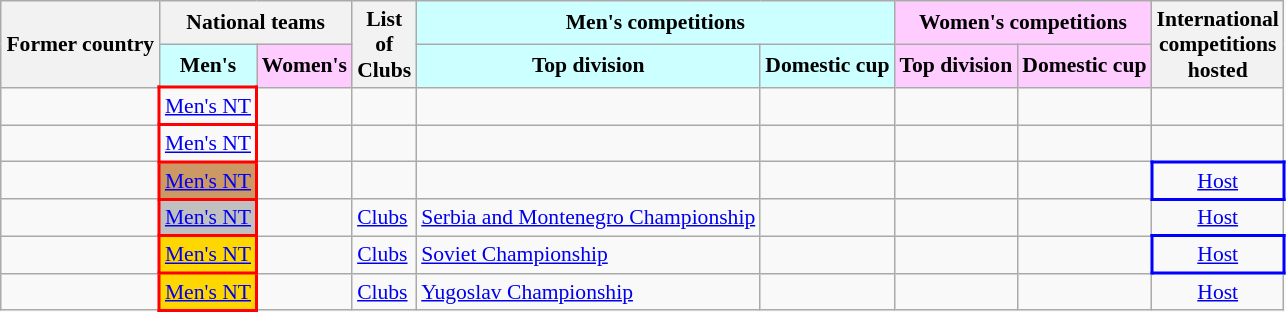<table class="wikitable" style="text-align: left; font-size: 90%; margin-left: 1em;">
<tr>
<th rowspan="2">Former country</th>
<th colspan="2">National teams</th>
<th rowspan="2">List<br>of<br>Clubs</th>
<th colspan="2" style="background-color: #ccffff;">Men's competitions</th>
<th colspan="2" style="background-color: #ffccff;">Women's competitions</th>
<th rowspan="2">International<br>competitions<br>hosted</th>
</tr>
<tr>
<th style="background-color: #ccffff;">Men's</th>
<th style="background-color: #ffccff;">Women's</th>
<th style="background-color: #ccffff;">Top division</th>
<th style="background-color: #ccffff;">Domestic cup</th>
<th style="background-color: #ffccff;">Top division</th>
<th style="background-color: #ffccff;">Domestic cup</th>
</tr>
<tr>
<td></td>
<td style="border: 2px solid red;"><a href='#'>Men's NT</a></td>
<td></td>
<td></td>
<td></td>
<td></td>
<td></td>
<td></td>
<td></td>
</tr>
<tr>
<td></td>
<td style="border: 2px solid red;"><a href='#'>Men's NT</a></td>
<td></td>
<td></td>
<td></td>
<td></td>
<td></td>
<td></td>
<td></td>
</tr>
<tr>
<td></td>
<td style="border: 2px solid red; background-color: #cc9966;"><a href='#'>Men's NT</a></td>
<td></td>
<td></td>
<td></td>
<td></td>
<td></td>
<td></td>
<td style="border: 2px solid blue; text-align: center;"><a href='#'>Host</a></td>
</tr>
<tr>
<td></td>
<td style="border: 2px solid red; background-color: silver;"><a href='#'>Men's NT</a></td>
<td></td>
<td><a href='#'>Clubs</a></td>
<td><a href='#'>Serbia and Montenegro Championship</a></td>
<td></td>
<td></td>
<td></td>
<td style="text-align: center;"><a href='#'>Host</a></td>
</tr>
<tr>
<td></td>
<td style="border: 2px solid red; background-color: gold;"><a href='#'>Men's NT</a></td>
<td></td>
<td><a href='#'>Clubs</a></td>
<td><a href='#'>Soviet Championship</a></td>
<td></td>
<td></td>
<td></td>
<td style="border: 2px solid blue; text-align: center;"><a href='#'>Host</a></td>
</tr>
<tr>
<td></td>
<td style="border: 2px solid red; background-color: gold;"><a href='#'>Men's NT</a></td>
<td></td>
<td><a href='#'>Clubs</a></td>
<td><a href='#'>Yugoslav Championship</a></td>
<td></td>
<td></td>
<td></td>
<td style="text-align: center;"><a href='#'>Host</a></td>
</tr>
</table>
